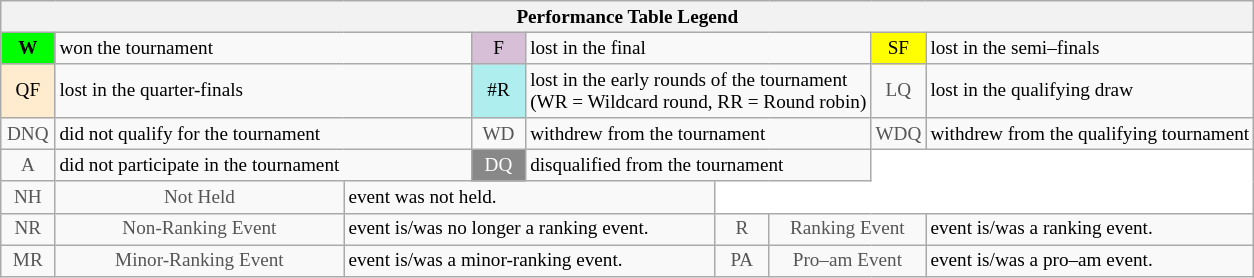<table class="wikitable" style="font-size:80%;">
<tr>
<th colspan="12">Performance Table Legend</th>
</tr>
<tr>
<td align="center" style="background:#0f0; width:30px;"><strong>W</strong></td>
<td colspan="3">won the tournament</td>
<td align="center" style="background:#D8BFD8; width:30px;">F</td>
<td colspan="3">lost in the final</td>
<td align="center" style="background:yellow; width:30px;">SF</td>
<td colspan="3">lost in the semi–finals</td>
</tr>
<tr>
<td align="center" style="background:#ffebcd; width:30px;">QF</td>
<td colspan="3">lost in the quarter-finals</td>
<td align="center" style="background:#afeeee; width:30px;">#R</td>
<td colspan="3">lost in the early rounds of the tournament<br>(WR = Wildcard round, RR = Round robin)</td>
<td align="center" style="color:#555; width:30px;">LQ</td>
<td colspan="3">lost in the qualifying draw</td>
</tr>
<tr>
<td align="center" style="color:#555; width:30px;">DNQ</td>
<td colspan="3">did not qualify for the tournament</td>
<td align="center" style="color:#555; width:30px;">WD</td>
<td colspan="3">withdrew from the tournament</td>
<td align="center" style="color:#555;" width:30px;">WDQ</td>
<td colspan="3">withdrew from the qualifying tournament</td>
</tr>
<tr>
<td align="center" style="color:#555; width:30px;">A</td>
<td colspan="3">did not participate in the tournament</td>
<td align="center" style="background:#888; color:white;" width:30px;">DQ</td>
<td colspan="3">disqualified from the tournament</td>
<td colspan="4" style="background:#fff; border:0;"></td>
</tr>
<tr>
<td align="center" style="color:#555; width:30px;">NH</td>
<td align="center" style="color:#555;" colspan="2">Not Held</td>
<td colspan="3">event was not held.</td>
<td colspan="6" style="background:#fff; border:0;"></td>
</tr>
<tr>
<td align="center" style="color:#555; width:30px;">NR</td>
<td align="center" style="color:#555;" colspan="2">Non-Ranking Event</td>
<td colspan="3">event is/was no longer a ranking event.</td>
<td align="center" style="color:#555; width:30px;">R</td>
<td align="center" style="color:#555;" colspan="2">Ranking Event</td>
<td colspan="3">event is/was a ranking event.</td>
</tr>
<tr>
<td align="center" style="color:#555;">MR</td>
<td align="center" style="color:#555;" colspan="2">Minor-Ranking Event</td>
<td colspan="3">event is/was a minor-ranking event.</td>
<td align="center" style="color:#555;">PA</td>
<td align="center" style="color:#555;" colspan="2">Pro–am Event</td>
<td colspan="3">event is/was a pro–am event.</td>
</tr>
</table>
